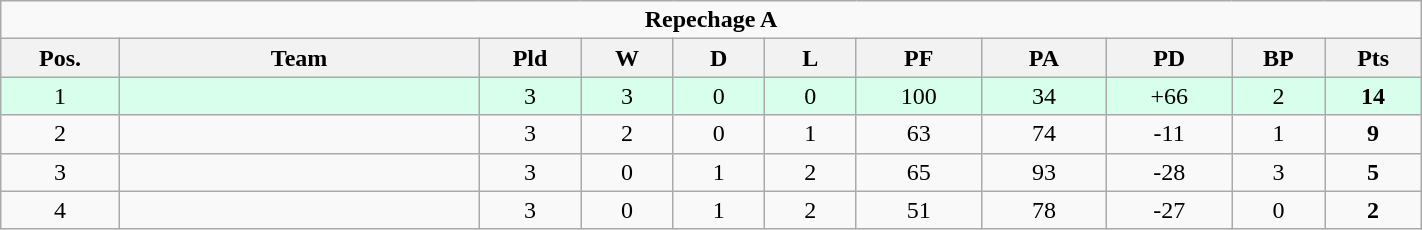<table class="wikitable sortable" style="float:left; margin-right:15px; text-align: center;" width=75%>
<tr>
<td colspan=15><div><strong>Repechage A</strong></div></td>
</tr>
<tr>
<th width="20">Pos.</th>
<th width="100">Team</th>
<th width="20">Pld</th>
<th width="20">W</th>
<th width="20">D</th>
<th width="20">L</th>
<th width="30">PF</th>
<th width="30">PA</th>
<th width="30">PD</th>
<th width="20">BP</th>
<th width="20">Pts</th>
</tr>
<tr bgcolor=#d8ffeb align=center>
<td>1</td>
<td align=left></td>
<td>3</td>
<td>3</td>
<td>0</td>
<td>0</td>
<td>100</td>
<td>34</td>
<td>+66</td>
<td>2</td>
<td><strong>14</strong></td>
</tr>
<tr>
<td>2</td>
<td align=left></td>
<td>3</td>
<td>2</td>
<td>0</td>
<td>1</td>
<td>63</td>
<td>74</td>
<td>-11</td>
<td>1</td>
<td><strong>9</strong></td>
</tr>
<tr>
<td>3</td>
<td align=left></td>
<td>3</td>
<td>0</td>
<td>1</td>
<td>2</td>
<td>65</td>
<td>93</td>
<td>-28</td>
<td>3</td>
<td><strong>5</strong></td>
</tr>
<tr>
<td>4</td>
<td align=left></td>
<td>3</td>
<td>0</td>
<td>1</td>
<td>2</td>
<td>51</td>
<td>78</td>
<td>-27</td>
<td>0</td>
<td><strong>2</strong></td>
</tr>
</table>
